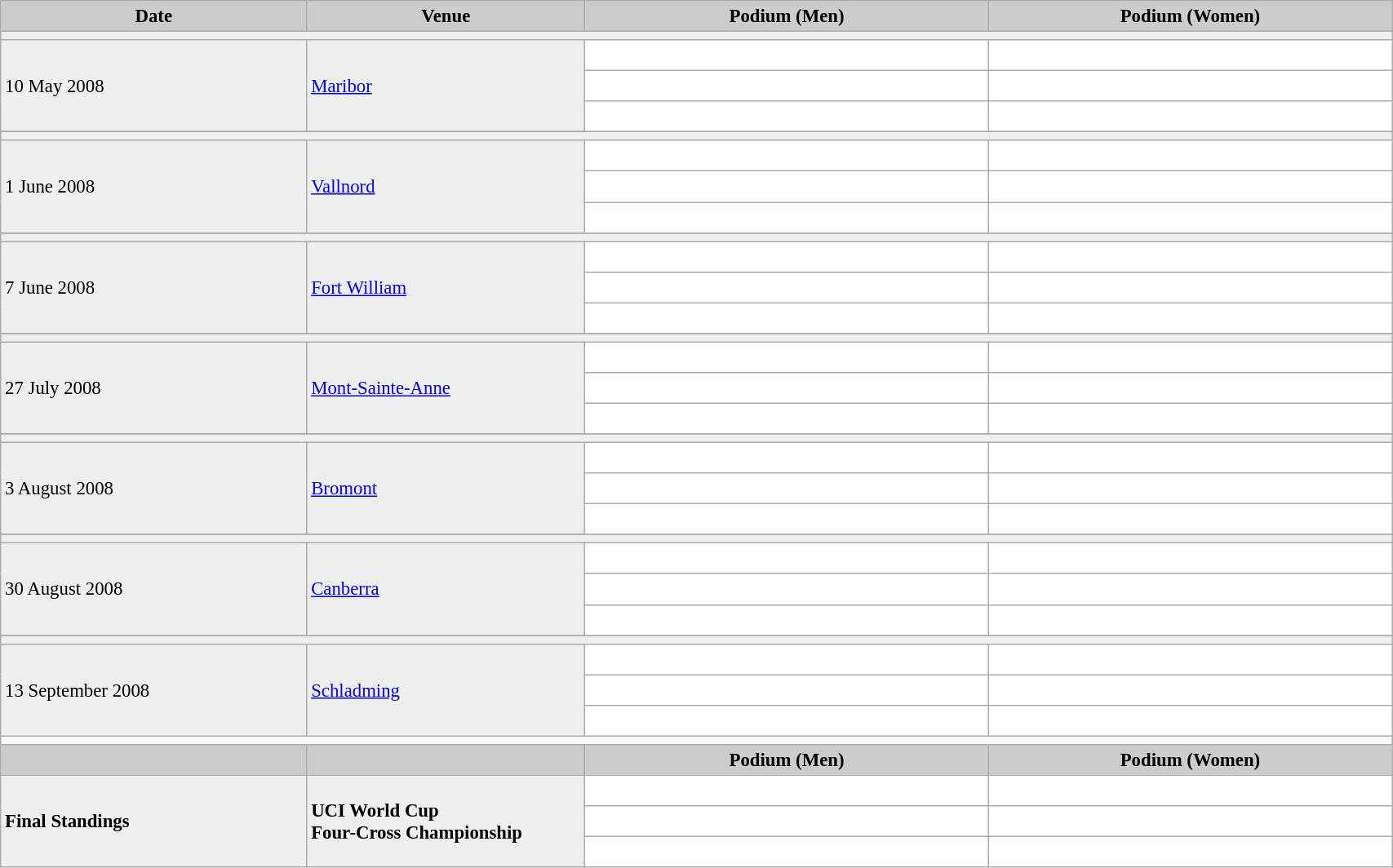<table class="wikitable" width=90% bgcolor="#f7f8ff" cellpadding="3" cellspacing="0" border="1" style="font-size: 95%; border: gray solid 1px; border-collapse: collapse;">
<tr bgcolor="#CCCCCC">
<td align="center"><strong>Date</strong></td>
<td width=20% align="center"><strong>Venue</strong></td>
<td width=29% align="center"><strong>Podium (Men)</strong></td>
<td width=29% align="center"><strong>Podium (Women)</strong></td>
</tr>
<tr bgcolor="#EFEFEF">
<td colspan=4></td>
</tr>
<tr bgcolor="#EFEFEF">
<td rowspan=3>10 May 2008</td>
<td rowspan=3> <a href='#'>Maribor</a></td>
<td bgcolor="#ffffff">  </td>
<td bgcolor="#ffffff">  </td>
</tr>
<tr>
<td bgcolor="#ffffff">  </td>
<td bgcolor="#ffffff">  </td>
</tr>
<tr>
<td bgcolor="#ffffff">  </td>
<td bgcolor="#ffffff">  </td>
</tr>
<tr>
</tr>
<tr bgcolor="#EFEFEF">
<td colspan=4></td>
</tr>
<tr bgcolor="#EFEFEF">
<td rowspan=3>1 June 2008</td>
<td rowspan=3> <a href='#'>Vallnord</a></td>
<td bgcolor="#ffffff">  </td>
<td bgcolor="#ffffff">  </td>
</tr>
<tr>
<td bgcolor="#ffffff">  </td>
<td bgcolor="#ffffff">  </td>
</tr>
<tr>
<td bgcolor="#ffffff">  </td>
<td bgcolor="#ffffff">  </td>
</tr>
<tr>
</tr>
<tr bgcolor="#EFEFEF">
<td colspan=4></td>
</tr>
<tr bgcolor="#EFEFEF">
<td rowspan=3>7 June 2008</td>
<td rowspan=3> <a href='#'>Fort William</a></td>
<td bgcolor="#ffffff">  </td>
<td bgcolor="#ffffff">  </td>
</tr>
<tr>
<td bgcolor="#ffffff">  </td>
<td bgcolor="#ffffff">  </td>
</tr>
<tr>
<td bgcolor="#ffffff">  </td>
<td bgcolor="#ffffff">  </td>
</tr>
<tr>
</tr>
<tr bgcolor="#EFEFEF">
<td colspan=4></td>
</tr>
<tr bgcolor="#EFEFEF">
<td rowspan=3>27 July 2008</td>
<td rowspan=3> <a href='#'>Mont-Sainte-Anne</a></td>
<td bgcolor="#ffffff">  </td>
<td bgcolor="#ffffff">  </td>
</tr>
<tr>
<td bgcolor="#ffffff">  </td>
<td bgcolor="#ffffff">  </td>
</tr>
<tr>
<td bgcolor="#ffffff">  </td>
<td bgcolor="#ffffff">  </td>
</tr>
<tr>
</tr>
<tr bgcolor="#EFEFEF">
<td colspan=4></td>
</tr>
<tr bgcolor="#EFEFEF">
<td rowspan=3>3 August 2008</td>
<td rowspan=3> <a href='#'>Bromont</a></td>
<td bgcolor="#ffffff">  </td>
<td bgcolor="#ffffff">  </td>
</tr>
<tr>
<td bgcolor="#ffffff">  </td>
<td bgcolor="#ffffff">  </td>
</tr>
<tr>
<td bgcolor="#ffffff">  </td>
<td bgcolor="#ffffff">  </td>
</tr>
<tr>
</tr>
<tr bgcolor="#EFEFEF">
<td colspan=4></td>
</tr>
<tr bgcolor="#EFEFEF">
<td rowspan=3>30 August 2008</td>
<td rowspan=3> <a href='#'>Canberra</a></td>
<td bgcolor="#ffffff">  </td>
<td bgcolor="#ffffff">  </td>
</tr>
<tr>
<td bgcolor="#ffffff">  </td>
<td bgcolor="#ffffff">  </td>
</tr>
<tr>
<td bgcolor="#ffffff">  </td>
<td bgcolor="#ffffff">  </td>
</tr>
<tr>
</tr>
<tr bgcolor="#EFEFEF">
<td colspan=4></td>
</tr>
<tr bgcolor="#EFEFEF">
<td rowspan=3>13 September 2008</td>
<td rowspan=3> <a href='#'>Schladming</a></td>
<td bgcolor="#ffffff">  </td>
<td bgcolor="#ffffff">  </td>
</tr>
<tr>
<td bgcolor="#ffffff">  </td>
<td bgcolor="#ffffff">  </td>
</tr>
<tr>
<td bgcolor="#ffffff">  </td>
<td bgcolor="#ffffff">  </td>
</tr>
<tr>
<td colspan=4></td>
</tr>
<tr bgcolor="#CCCCCC">
<td align="center"></td>
<td width=20% align="center"></td>
<td width=29% align="center"><strong>Podium (Men)</strong></td>
<td width=29% align="center"><strong>Podium (Women)</strong></td>
</tr>
<tr bgcolor="#EFEFEF">
<td rowspan=3><strong>Final Standings</strong></td>
<td rowspan=3><strong>UCI World Cup<br> Four-Cross Championship</strong></td>
<td bgcolor="#ffffff">   </td>
<td bgcolor="#ffffff">   </td>
</tr>
<tr>
<td bgcolor="#ffffff">   </td>
<td bgcolor="#ffffff">   </td>
</tr>
<tr>
<td bgcolor="#ffffff">   </td>
<td bgcolor="#ffffff">   </td>
</tr>
</table>
